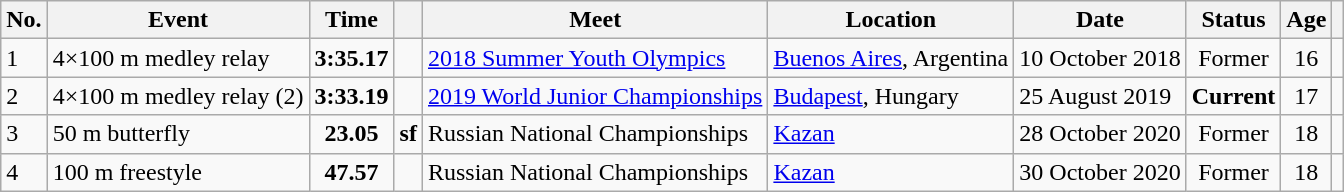<table class="wikitable sortable">
<tr>
<th>No.</th>
<th>Event</th>
<th>Time</th>
<th></th>
<th>Meet</th>
<th>Location</th>
<th>Date</th>
<th>Status</th>
<th>Age</th>
<th></th>
</tr>
<tr>
<td>1</td>
<td>4×100 m medley relay</td>
<td style="text-align:center;"><strong>3:35.17</strong></td>
<td></td>
<td><a href='#'>2018 Summer Youth Olympics</a></td>
<td><a href='#'>Buenos Aires</a>, Argentina</td>
<td>10 October 2018</td>
<td style="text-align:center;">Former</td>
<td style="text-align:center;">16</td>
<td style="text-align:center;"></td>
</tr>
<tr>
<td>2</td>
<td>4×100 m medley relay (2)</td>
<td style="text-align:center;"><strong>3:33.19</strong></td>
<td></td>
<td><a href='#'>2019 World Junior Championships</a></td>
<td><a href='#'>Budapest</a>, Hungary</td>
<td>25 August 2019</td>
<td style="text-align:center;"><strong>Current</strong></td>
<td style="text-align:center;">17</td>
<td style="text-align:center;"></td>
</tr>
<tr>
<td>3</td>
<td>50 m butterfly</td>
<td style="text-align:center;"><strong>23.05</strong></td>
<td><strong>sf</strong></td>
<td>Russian National Championships</td>
<td><a href='#'>Kazan</a></td>
<td>28 October 2020</td>
<td style="text-align:center;">Former</td>
<td style="text-align:center;">18</td>
<td style="text-align:center;"></td>
</tr>
<tr>
<td>4</td>
<td>100 m freestyle</td>
<td style="text-align:center;"><strong>47.57</strong></td>
<td></td>
<td>Russian National Championships</td>
<td><a href='#'>Kazan</a></td>
<td>30 October 2020</td>
<td style="text-align:center;">Former</td>
<td style="text-align:center;">18</td>
<td style="text-align:center;"></td>
</tr>
</table>
